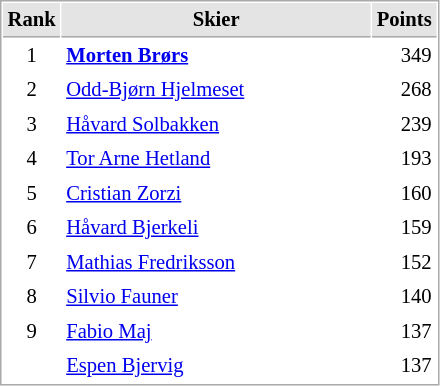<table cellspacing="1" cellpadding="3" style="border:1px solid #AAAAAA;font-size:86%">
<tr style="background-color: #E4E4E4;">
<th style="border-bottom:1px solid #AAAAAA" width=10>Rank</th>
<th style="border-bottom:1px solid #AAAAAA" width=200>Skier</th>
<th style="border-bottom:1px solid #AAAAAA" width=20 align=right>Points</th>
</tr>
<tr>
<td align=center>1</td>
<td> <strong><a href='#'>Morten Brørs</a></strong></td>
<td align=right>349</td>
</tr>
<tr>
<td align=center>2</td>
<td> <a href='#'>Odd-Bjørn Hjelmeset</a></td>
<td align=right>268</td>
</tr>
<tr>
<td align=center>3</td>
<td> <a href='#'>Håvard Solbakken</a></td>
<td align=right>239</td>
</tr>
<tr>
<td align=center>4</td>
<td> <a href='#'>Tor Arne Hetland</a></td>
<td align=right>193</td>
</tr>
<tr>
<td align=center>5</td>
<td> <a href='#'>Cristian Zorzi</a></td>
<td align=right>160</td>
</tr>
<tr>
<td align=center>6</td>
<td> <a href='#'>Håvard Bjerkeli</a></td>
<td align=right>159</td>
</tr>
<tr>
<td align=center>7</td>
<td> <a href='#'>Mathias Fredriksson</a></td>
<td align=right>152</td>
</tr>
<tr>
<td align=center>8</td>
<td> <a href='#'>Silvio Fauner</a></td>
<td align=right>140</td>
</tr>
<tr>
<td align=center>9</td>
<td> <a href='#'>Fabio Maj</a></td>
<td align=right>137</td>
</tr>
<tr>
<td align=center></td>
<td> <a href='#'>Espen Bjervig</a></td>
<td align=right>137</td>
</tr>
</table>
